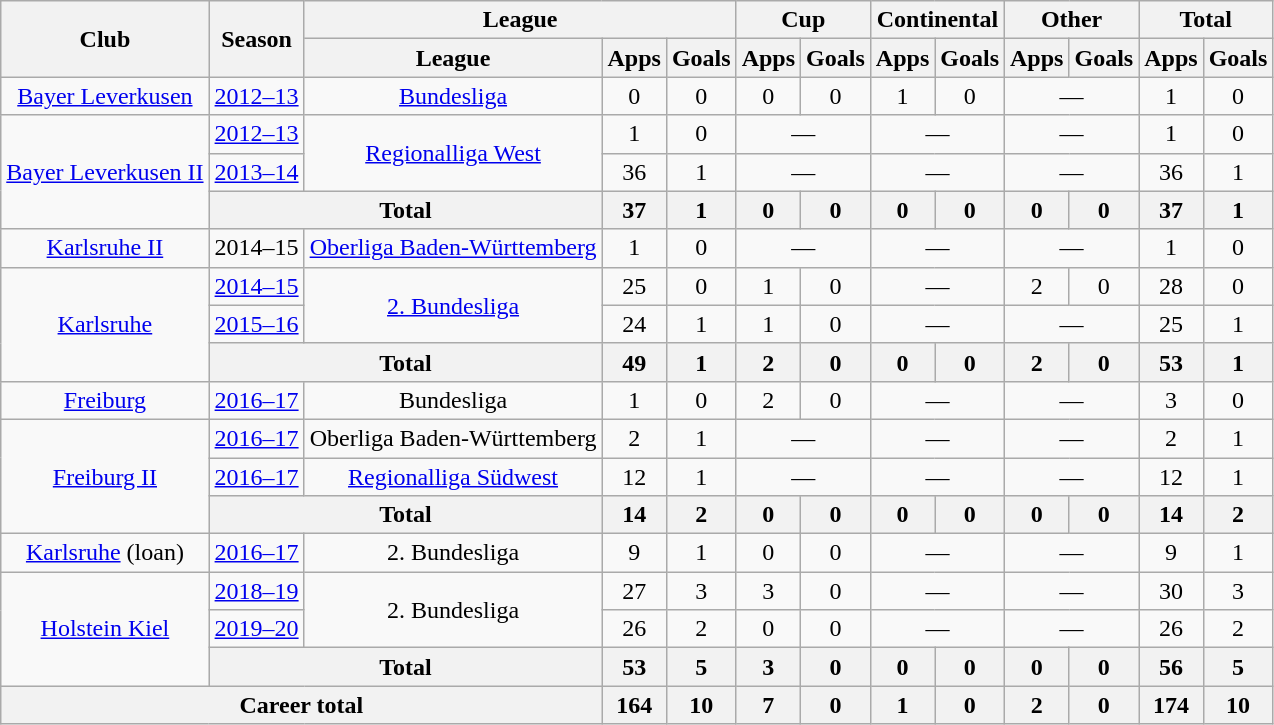<table class="wikitable" style="text-align:center">
<tr>
<th rowspan="2">Club</th>
<th rowspan="2">Season</th>
<th colspan="3">League</th>
<th colspan="2">Cup</th>
<th colspan="2">Continental</th>
<th colspan="2">Other</th>
<th colspan="2">Total</th>
</tr>
<tr>
<th>League</th>
<th>Apps</th>
<th>Goals</th>
<th>Apps</th>
<th>Goals</th>
<th>Apps</th>
<th>Goals</th>
<th>Apps</th>
<th>Goals</th>
<th>Apps</th>
<th>Goals</th>
</tr>
<tr>
<td><a href='#'>Bayer Leverkusen</a></td>
<td><a href='#'>2012–13</a></td>
<td><a href='#'>Bundesliga</a></td>
<td>0</td>
<td>0</td>
<td>0</td>
<td>0</td>
<td>1</td>
<td>0</td>
<td colspan="2">—</td>
<td>1</td>
<td>0</td>
</tr>
<tr>
<td rowspan="3"><a href='#'>Bayer Leverkusen II</a></td>
<td><a href='#'>2012–13</a></td>
<td rowspan="2"><a href='#'>Regionalliga West</a></td>
<td>1</td>
<td>0</td>
<td colspan="2">—</td>
<td colspan="2">—</td>
<td colspan="2">—</td>
<td>1</td>
<td>0</td>
</tr>
<tr>
<td><a href='#'>2013–14</a></td>
<td>36</td>
<td>1</td>
<td colspan="2">—</td>
<td colspan="2">—</td>
<td colspan="2">—</td>
<td>36</td>
<td>1</td>
</tr>
<tr>
<th colspan="2">Total</th>
<th>37</th>
<th>1</th>
<th>0</th>
<th>0</th>
<th>0</th>
<th>0</th>
<th>0</th>
<th>0</th>
<th>37</th>
<th>1</th>
</tr>
<tr>
<td><a href='#'>Karlsruhe II</a></td>
<td>2014–15</td>
<td><a href='#'>Oberliga Baden-Württemberg</a></td>
<td>1</td>
<td>0</td>
<td colspan="2">—</td>
<td colspan="2">—</td>
<td colspan="2">—</td>
<td>1</td>
<td>0</td>
</tr>
<tr>
<td rowspan="3"><a href='#'>Karlsruhe</a></td>
<td><a href='#'>2014–15</a></td>
<td rowspan="2"><a href='#'>2. Bundesliga</a></td>
<td>25</td>
<td>0</td>
<td>1</td>
<td>0</td>
<td colspan="2">—</td>
<td>2</td>
<td>0</td>
<td>28</td>
<td>0</td>
</tr>
<tr>
<td><a href='#'>2015–16</a></td>
<td>24</td>
<td>1</td>
<td>1</td>
<td>0</td>
<td colspan="2">—</td>
<td colspan="2">—</td>
<td>25</td>
<td>1</td>
</tr>
<tr>
<th colspan="2">Total</th>
<th>49</th>
<th>1</th>
<th>2</th>
<th>0</th>
<th>0</th>
<th>0</th>
<th>2</th>
<th>0</th>
<th>53</th>
<th>1</th>
</tr>
<tr>
<td><a href='#'>Freiburg</a></td>
<td><a href='#'>2016–17</a></td>
<td>Bundesliga</td>
<td>1</td>
<td>0</td>
<td>2</td>
<td>0</td>
<td colspan="2">—</td>
<td colspan="2">—</td>
<td>3</td>
<td>0</td>
</tr>
<tr>
<td rowspan="3"><a href='#'>Freiburg II</a></td>
<td><a href='#'>2016–17</a></td>
<td>Oberliga Baden-Württemberg</td>
<td>2</td>
<td>1</td>
<td colspan="2">—</td>
<td colspan="2">—</td>
<td colspan="2">—</td>
<td>2</td>
<td>1</td>
</tr>
<tr>
<td><a href='#'>2016–17</a></td>
<td><a href='#'>Regionalliga Südwest</a></td>
<td>12</td>
<td>1</td>
<td colspan="2">—</td>
<td colspan="2">—</td>
<td colspan="2">—</td>
<td>12</td>
<td>1</td>
</tr>
<tr>
<th colspan="2">Total</th>
<th>14</th>
<th>2</th>
<th>0</th>
<th>0</th>
<th>0</th>
<th>0</th>
<th>0</th>
<th>0</th>
<th>14</th>
<th>2</th>
</tr>
<tr>
<td><a href='#'>Karlsruhe</a> (loan)</td>
<td><a href='#'>2016–17</a></td>
<td>2. Bundesliga</td>
<td>9</td>
<td>1</td>
<td>0</td>
<td>0</td>
<td colspan="2">—</td>
<td colspan="2">—</td>
<td>9</td>
<td>1</td>
</tr>
<tr>
<td rowspan="3"><a href='#'>Holstein Kiel</a></td>
<td><a href='#'>2018–19</a></td>
<td 2. rowspan="2">2. Bundesliga</td>
<td>27</td>
<td>3</td>
<td>3</td>
<td>0</td>
<td colspan="2">—</td>
<td colspan="2">—</td>
<td>30</td>
<td>3</td>
</tr>
<tr>
<td><a href='#'>2019–20</a></td>
<td>26</td>
<td>2</td>
<td>0</td>
<td>0</td>
<td colspan="2">—</td>
<td colspan="2">—</td>
<td>26</td>
<td>2</td>
</tr>
<tr>
<th colspan="2">Total</th>
<th>53</th>
<th>5</th>
<th>3</th>
<th>0</th>
<th>0</th>
<th>0</th>
<th>0</th>
<th>0</th>
<th>56</th>
<th>5</th>
</tr>
<tr>
<th colspan="3">Career total</th>
<th>164</th>
<th>10</th>
<th>7</th>
<th>0</th>
<th>1</th>
<th>0</th>
<th>2</th>
<th>0</th>
<th>174</th>
<th>10</th>
</tr>
</table>
